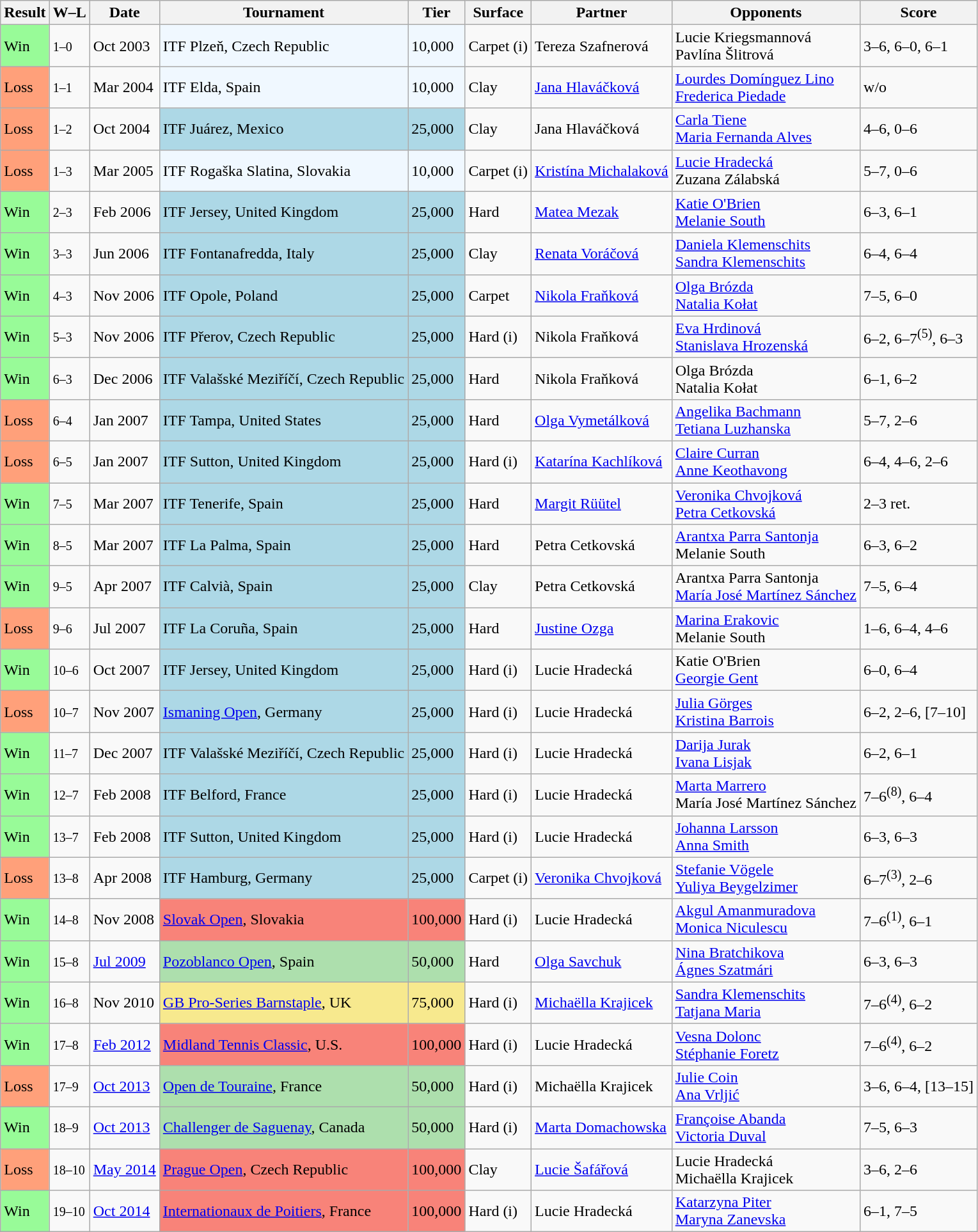<table class="sortable wikitable">
<tr>
<th>Result</th>
<th class="unsortable">W–L</th>
<th>Date</th>
<th>Tournament</th>
<th>Tier</th>
<th>Surface</th>
<th>Partner</th>
<th>Opponents</th>
<th class="unsortable">Score</th>
</tr>
<tr>
<td bgcolor="98FB98">Win</td>
<td><small>1–0</small></td>
<td>Oct 2003</td>
<td bgcolor="f0f8ff">ITF Plzeň, Czech Republic</td>
<td bgcolor="f0f8ff">10,000</td>
<td>Carpet (i)</td>
<td> Tereza Szafnerová</td>
<td> Lucie Kriegsmannová <br>  Pavlína Šlitrová</td>
<td>3–6, 6–0, 6–1</td>
</tr>
<tr>
<td bgcolor="FFA07A">Loss</td>
<td><small>1–1</small></td>
<td>Mar 2004</td>
<td bgcolor="f0f8ff">ITF Elda, Spain</td>
<td bgcolor="f0f8ff">10,000</td>
<td>Clay</td>
<td> <a href='#'>Jana Hlaváčková</a></td>
<td> <a href='#'>Lourdes Domínguez Lino</a> <br>  <a href='#'>Frederica Piedade</a></td>
<td>w/o</td>
</tr>
<tr>
<td bgcolor="FFA07A">Loss</td>
<td><small>1–2</small></td>
<td>Oct 2004</td>
<td style="background:lightblue;">ITF Juárez, Mexico</td>
<td style="background:lightblue;">25,000</td>
<td>Clay</td>
<td> Jana Hlaváčková</td>
<td> <a href='#'>Carla Tiene</a> <br>  <a href='#'>Maria Fernanda Alves</a></td>
<td>4–6, 0–6</td>
</tr>
<tr>
<td bgcolor="FFA07A">Loss</td>
<td><small>1–3</small></td>
<td>Mar 2005</td>
<td bgcolor="f0f8ff">ITF Rogaška Slatina, Slovakia</td>
<td bgcolor="f0f8ff">10,000</td>
<td>Carpet (i)</td>
<td> <a href='#'>Kristína Michalaková</a></td>
<td> <a href='#'>Lucie Hradecká</a> <br>  Zuzana Zálabská</td>
<td>5–7, 0–6</td>
</tr>
<tr>
<td style="background:#98fb98;">Win</td>
<td><small>2–3</small></td>
<td>Feb 2006</td>
<td style="background:lightblue;">ITF Jersey, United Kingdom</td>
<td style="background:lightblue;">25,000</td>
<td>Hard</td>
<td> <a href='#'>Matea Mezak</a></td>
<td> <a href='#'>Katie O'Brien</a> <br>  <a href='#'>Melanie South</a></td>
<td>6–3, 6–1</td>
</tr>
<tr>
<td style="background:#98fb98;">Win</td>
<td><small>3–3</small></td>
<td>Jun 2006</td>
<td style="background:lightblue;">ITF Fontanafredda, Italy</td>
<td style="background:lightblue;">25,000</td>
<td>Clay</td>
<td> <a href='#'>Renata Voráčová</a></td>
<td> <a href='#'>Daniela Klemenschits</a> <br>  <a href='#'>Sandra Klemenschits</a></td>
<td>6–4, 6–4</td>
</tr>
<tr>
<td bgcolor="98FB98">Win</td>
<td><small>4–3</small></td>
<td>Nov 2006</td>
<td style="background:lightblue;">ITF Opole, Poland</td>
<td style="background:lightblue;">25,000</td>
<td>Carpet</td>
<td> <a href='#'>Nikola Fraňková</a></td>
<td> <a href='#'>Olga Brózda</a> <br>  <a href='#'>Natalia Kołat</a></td>
<td>7–5, 6–0</td>
</tr>
<tr>
<td bgcolor="98FB98">Win</td>
<td><small>5–3</small></td>
<td>Nov 2006</td>
<td style="background:lightblue;">ITF Přerov, Czech Republic</td>
<td style="background:lightblue;">25,000</td>
<td>Hard (i)</td>
<td> Nikola Fraňková</td>
<td> <a href='#'>Eva Hrdinová</a> <br>  <a href='#'>Stanislava Hrozenská</a></td>
<td>6–2, 6–7<sup>(5)</sup>, 6–3</td>
</tr>
<tr>
<td bgcolor="98FB98">Win</td>
<td><small>6–3</small></td>
<td>Dec 2006</td>
<td style="background:lightblue;">ITF Valašské Meziříčí, Czech Republic</td>
<td style="background:lightblue;">25,000</td>
<td>Hard</td>
<td> Nikola Fraňková</td>
<td> Olga Brózda <br>  Natalia Kołat</td>
<td>6–1, 6–2</td>
</tr>
<tr>
<td bgcolor="FFA07A">Loss</td>
<td><small>6–4</small></td>
<td>Jan 2007</td>
<td style="background:lightblue;">ITF Tampa, United States</td>
<td style="background:lightblue;">25,000</td>
<td>Hard</td>
<td> <a href='#'>Olga Vymetálková</a></td>
<td> <a href='#'>Angelika Bachmann</a> <br>  <a href='#'>Tetiana Luzhanska</a></td>
<td>5–7, 2–6</td>
</tr>
<tr>
<td bgcolor="#FFA07A">Loss</td>
<td><small>6–5</small></td>
<td>Jan 2007</td>
<td style="background:lightblue;">ITF Sutton, United Kingdom</td>
<td style="background:lightblue;">25,000</td>
<td>Hard (i)</td>
<td> <a href='#'>Katarína Kachlíková</a></td>
<td> <a href='#'>Claire Curran</a> <br>  <a href='#'>Anne Keothavong</a></td>
<td>6–4, 4–6, 2–6</td>
</tr>
<tr>
<td bgcolor="98FB98">Win</td>
<td><small>7–5</small></td>
<td>Mar 2007</td>
<td style="background:lightblue;">ITF Tenerife, Spain</td>
<td style="background:lightblue;">25,000</td>
<td>Hard</td>
<td> <a href='#'>Margit Rüütel</a></td>
<td> <a href='#'>Veronika Chvojková</a> <br>  <a href='#'>Petra Cetkovská</a></td>
<td>2–3 ret.</td>
</tr>
<tr>
<td style="background:#98fb98;">Win</td>
<td><small>8–5</small></td>
<td>Mar 2007</td>
<td style="background:lightblue;">ITF La Palma, Spain</td>
<td style="background:lightblue;">25,000</td>
<td>Hard</td>
<td> Petra Cetkovská</td>
<td> <a href='#'>Arantxa Parra Santonja</a> <br>  Melanie South</td>
<td>6–3, 6–2</td>
</tr>
<tr>
<td style="background:#98fb98;">Win</td>
<td><small>9–5</small></td>
<td>Apr 2007</td>
<td style="background:lightblue;">ITF Calvià, Spain</td>
<td style="background:lightblue;">25,000</td>
<td>Clay</td>
<td> Petra Cetkovská</td>
<td> Arantxa Parra Santonja <br>  <a href='#'>María José Martínez Sánchez</a></td>
<td>7–5, 6–4</td>
</tr>
<tr>
<td style="background:#ffa07a;">Loss</td>
<td><small>9–6</small></td>
<td>Jul 2007</td>
<td style="background:lightblue;">ITF La Coruña, Spain</td>
<td style="background:lightblue;">25,000</td>
<td>Hard</td>
<td> <a href='#'>Justine Ozga</a></td>
<td> <a href='#'>Marina Erakovic</a> <br>  Melanie South</td>
<td>1–6, 6–4, 4–6</td>
</tr>
<tr>
<td style="background:#98fb98;">Win</td>
<td><small>10–6</small></td>
<td>Oct 2007</td>
<td style="background:lightblue;">ITF Jersey, United Kingdom</td>
<td style="background:lightblue;">25,000</td>
<td>Hard (i)</td>
<td> Lucie Hradecká</td>
<td> Katie O'Brien <br>  <a href='#'>Georgie Gent</a></td>
<td>6–0, 6–4</td>
</tr>
<tr>
<td style="background:#ffa07a;">Loss</td>
<td><small>10–7</small></td>
<td>Nov 2007</td>
<td style="background:lightblue;"><a href='#'>Ismaning Open</a>, Germany</td>
<td style="background:lightblue;">25,000</td>
<td>Hard (i)</td>
<td> Lucie Hradecká</td>
<td> <a href='#'>Julia Görges</a> <br>  <a href='#'>Kristina Barrois</a></td>
<td>6–2, 2–6, [7–10]</td>
</tr>
<tr>
<td style="background:#98fb98;">Win</td>
<td><small>11–7</small></td>
<td>Dec 2007</td>
<td style="background:lightblue;">ITF Valašské Meziříčí, Czech Republic</td>
<td style="background:lightblue;">25,000</td>
<td>Hard (i)</td>
<td> Lucie Hradecká</td>
<td> <a href='#'>Darija Jurak</a> <br>  <a href='#'>Ivana Lisjak</a></td>
<td>6–2, 6–1</td>
</tr>
<tr>
<td style="background:#98fb98;">Win</td>
<td><small>12–7</small></td>
<td>Feb 2008</td>
<td style="background:lightblue;">ITF Belford, France</td>
<td style="background:lightblue;">25,000</td>
<td>Hard (i)</td>
<td> Lucie Hradecká</td>
<td> <a href='#'>Marta Marrero</a> <br>  María José Martínez Sánchez</td>
<td>7–6<sup>(8)</sup>, 6–4</td>
</tr>
<tr>
<td style="background:#98fb98;">Win</td>
<td><small>13–7</small></td>
<td>Feb 2008</td>
<td style="background:lightblue;">ITF Sutton, United Kingdom</td>
<td style="background:lightblue;">25,000</td>
<td>Hard (i)</td>
<td> Lucie Hradecká</td>
<td> <a href='#'>Johanna Larsson</a> <br>  <a href='#'>Anna Smith</a></td>
<td>6–3, 6–3</td>
</tr>
<tr>
<td style="background:#ffa07a;">Loss</td>
<td><small>13–8</small></td>
<td>Apr 2008</td>
<td style="background:lightblue;">ITF Hamburg, Germany</td>
<td style="background:lightblue;">25,000</td>
<td>Carpet (i)</td>
<td> <a href='#'>Veronika Chvojková</a></td>
<td> <a href='#'>Stefanie Vögele</a> <br>  <a href='#'>Yuliya Beygelzimer</a></td>
<td>6–7<sup>(3)</sup>, 2–6</td>
</tr>
<tr>
<td style="background:#98fb98;">Win</td>
<td><small>14–8</small></td>
<td>Nov 2008</td>
<td style="background:#f88379;"><a href='#'>Slovak Open</a>, Slovakia</td>
<td style="background:#f88379;">100,000</td>
<td>Hard (i)</td>
<td> Lucie Hradecká</td>
<td> <a href='#'>Akgul Amanmuradova</a> <br>  <a href='#'>Monica Niculescu</a></td>
<td>7–6<sup>(1)</sup>, 6–1</td>
</tr>
<tr>
<td style="background:#98fb98;">Win</td>
<td><small>15–8</small></td>
<td><a href='#'>Jul 2009</a></td>
<td style="background:#addfad;"><a href='#'>Pozoblanco Open</a>, Spain</td>
<td style="background:#addfad;">50,000</td>
<td>Hard</td>
<td> <a href='#'>Olga Savchuk</a></td>
<td> <a href='#'>Nina Bratchikova</a> <br>  <a href='#'>Ágnes Szatmári</a></td>
<td>6–3, 6–3</td>
</tr>
<tr>
<td style="background:#98fb98;">Win</td>
<td><small>16–8</small></td>
<td>Nov 2010</td>
<td style="background:#f7e98e;"><a href='#'>GB Pro-Series Barnstaple</a>, UK</td>
<td style="background:#f7e98e;">75,000</td>
<td>Hard (i)</td>
<td> <a href='#'>Michaëlla Krajicek</a></td>
<td> <a href='#'>Sandra Klemenschits</a> <br>  <a href='#'>Tatjana Maria</a></td>
<td>7–6<sup>(4)</sup>, 6–2</td>
</tr>
<tr>
<td style="background:#98fb98;">Win</td>
<td><small>17–8</small></td>
<td><a href='#'>Feb 2012</a></td>
<td style="background:#f88379;"><a href='#'>Midland Tennis Classic</a>, U.S.</td>
<td style="background:#f88379;">100,000</td>
<td>Hard (i)</td>
<td> Lucie Hradecká</td>
<td> <a href='#'>Vesna Dolonc</a> <br>  <a href='#'>Stéphanie Foretz</a></td>
<td>7–6<sup>(4)</sup>, 6–2</td>
</tr>
<tr>
<td style="background:#ffa07a;">Loss</td>
<td><small>17–9</small></td>
<td><a href='#'>Oct 2013</a></td>
<td style="background:#addfad;"><a href='#'>Open de Touraine</a>, France</td>
<td style="background:#addfad;">50,000</td>
<td>Hard (i)</td>
<td> Michaëlla Krajicek</td>
<td> <a href='#'>Julie Coin</a> <br>  <a href='#'>Ana Vrljić</a></td>
<td>3–6, 6–4, [13–15]</td>
</tr>
<tr>
<td bgcolor="98FB98">Win</td>
<td><small>18–9</small></td>
<td><a href='#'>Oct 2013</a></td>
<td bgcolor="#addfad"><a href='#'>Challenger de Saguenay</a>, Canada</td>
<td bgcolor="#addfad">50,000</td>
<td>Hard (i)</td>
<td> <a href='#'>Marta Domachowska</a></td>
<td> <a href='#'>Françoise Abanda</a> <br>  <a href='#'>Victoria Duval</a></td>
<td>7–5, 6–3</td>
</tr>
<tr>
<td bgcolor="FFA07A">Loss</td>
<td><small>18–10</small></td>
<td><a href='#'>May 2014</a></td>
<td style="background:#f88379;"><a href='#'>Prague Open</a>, Czech Republic</td>
<td style="background:#f88379;">100,000</td>
<td>Clay</td>
<td> <a href='#'>Lucie Šafářová</a></td>
<td> Lucie Hradecká <br>  Michaëlla Krajicek</td>
<td>3–6, 2–6</td>
</tr>
<tr>
<td bgcolor="98FB98">Win</td>
<td><small>19–10</small></td>
<td><a href='#'>Oct 2014</a></td>
<td style="background:#f88379;"><a href='#'>Internationaux de Poitiers</a>, France</td>
<td style="background:#f88379;">100,000</td>
<td>Hard (i)</td>
<td> Lucie Hradecká</td>
<td> <a href='#'>Katarzyna Piter</a> <br>  <a href='#'>Maryna Zanevska</a></td>
<td>6–1, 7–5</td>
</tr>
</table>
